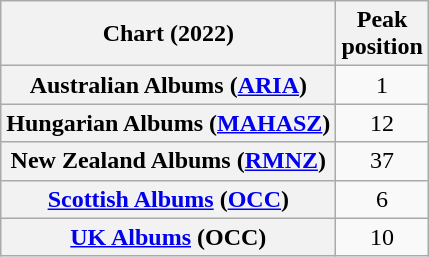<table class="wikitable sortable plainrowheaders" style="text-align:center">
<tr>
<th scope="col">Chart (2022)</th>
<th scope="col">Peak<br>position</th>
</tr>
<tr>
<th scope="row">Australian Albums (<a href='#'>ARIA</a>)</th>
<td>1</td>
</tr>
<tr>
<th scope="row">Hungarian Albums (<a href='#'>MAHASZ</a>)</th>
<td>12</td>
</tr>
<tr>
<th scope="row">New Zealand Albums (<a href='#'>RMNZ</a>)</th>
<td>37</td>
</tr>
<tr>
<th scope="row"><a href='#'>Scottish Albums</a> (<a href='#'>OCC</a>)</th>
<td>6</td>
</tr>
<tr>
<th scope="row"><a href='#'>UK Albums</a> (OCC)</th>
<td>10</td>
</tr>
</table>
